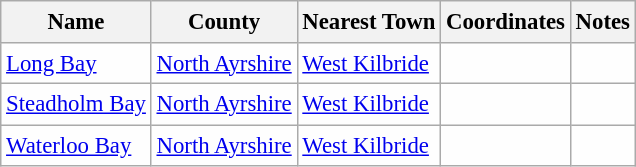<table class="wikitable sortable" style="table-layout:fixed;background-color:#FEFEFE;font-size:95%;padding:0.30em;line-height:1.35em;">
<tr>
<th scope="col">Name</th>
<th scope="col">County</th>
<th scope="col">Nearest Town</th>
<th scope="col" data-sort-type="number">Coordinates</th>
<th scope="col">Notes</th>
</tr>
<tr>
<td><a href='#'>Long Bay</a></td>
<td><a href='#'>North Ayrshire</a></td>
<td><a href='#'>West Kilbride</a></td>
<td></td>
<td></td>
</tr>
<tr>
<td><a href='#'>Steadholm Bay</a></td>
<td><a href='#'>North Ayrshire</a></td>
<td><a href='#'>West Kilbride</a></td>
<td></td>
<td></td>
</tr>
<tr>
<td><a href='#'>Waterloo Bay</a></td>
<td><a href='#'>North Ayrshire</a></td>
<td><a href='#'>West Kilbride</a></td>
<td></td>
</tr>
</table>
